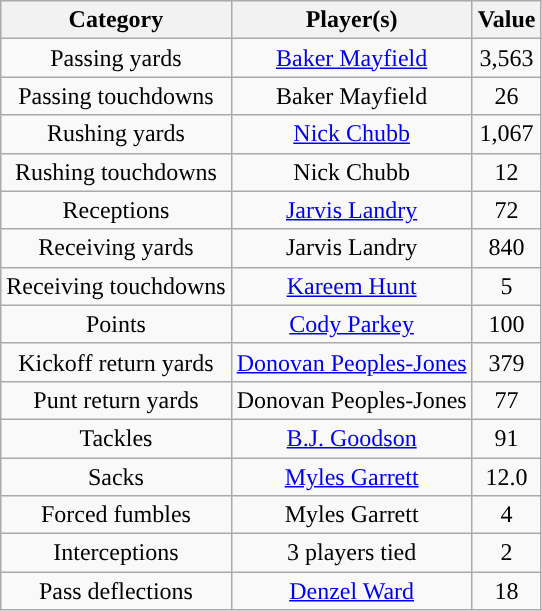<table class="wikitable" style="text-align:center">
<tr>
<th>Category</th>
<th>Player(s)</th>
<th>Value</th>
</tr>
<tr>
<td>Passing yards</td>
<td><a href='#'>Baker Mayfield</a></td>
<td>3,563</td>
</tr>
<tr>
<td>Passing touchdowns</td>
<td>Baker Mayfield</td>
<td>26</td>
</tr>
<tr>
<td>Rushing yards</td>
<td><a href='#'>Nick Chubb</a></td>
<td>1,067</td>
</tr>
<tr>
<td>Rushing touchdowns</td>
<td>Nick Chubb</td>
<td>12</td>
</tr>
<tr>
<td>Receptions</td>
<td><a href='#'>Jarvis Landry</a></td>
<td>72</td>
</tr>
<tr>
<td>Receiving yards</td>
<td>Jarvis Landry</td>
<td>840</td>
</tr>
<tr>
<td>Receiving touchdowns</td>
<td><a href='#'>Kareem Hunt</a></td>
<td>5</td>
</tr>
<tr>
<td>Points</td>
<td><a href='#'>Cody Parkey</a></td>
<td>100</td>
</tr>
<tr>
<td>Kickoff return yards</td>
<td><a href='#'>Donovan Peoples-Jones</a></td>
<td>379</td>
</tr>
<tr>
<td>Punt return yards</td>
<td>Donovan Peoples-Jones</td>
<td>77</td>
</tr>
<tr>
<td>Tackles</td>
<td><a href='#'>B.J. Goodson</a></td>
<td>91</td>
</tr>
<tr>
<td>Sacks</td>
<td><a href='#'>Myles Garrett</a></td>
<td>12.0</td>
</tr>
<tr>
<td>Forced fumbles</td>
<td>Myles Garrett</td>
<td>4</td>
</tr>
<tr>
<td>Interceptions</td>
<td>3 players tied</td>
<td>2</td>
</tr>
<tr>
<td>Pass deflections</td>
<td><a href='#'>Denzel Ward</a></td>
<td>18</td>
</tr>
</table>
